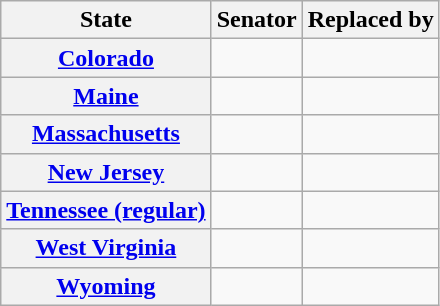<table class="wikitable sortable plainrowheaders">
<tr>
<th scope="col">State</th>
<th scope="col">Senator</th>
<th scope="col">Replaced by</th>
</tr>
<tr>
<th><a href='#'>Colorado</a></th>
<td></td>
<td></td>
</tr>
<tr>
<th><a href='#'>Maine</a></th>
<td></td>
<td></td>
</tr>
<tr>
<th><a href='#'>Massachusetts</a></th>
<td></td>
<td></td>
</tr>
<tr>
<th><a href='#'>New Jersey</a></th>
<td></td>
<td></td>
</tr>
<tr>
<th><a href='#'>Tennessee (regular)</a></th>
<td></td>
<td></td>
</tr>
<tr>
<th><a href='#'>West Virginia</a></th>
<td></td>
<td></td>
</tr>
<tr>
<th><a href='#'>Wyoming</a></th>
<td></td>
<td></td>
</tr>
</table>
